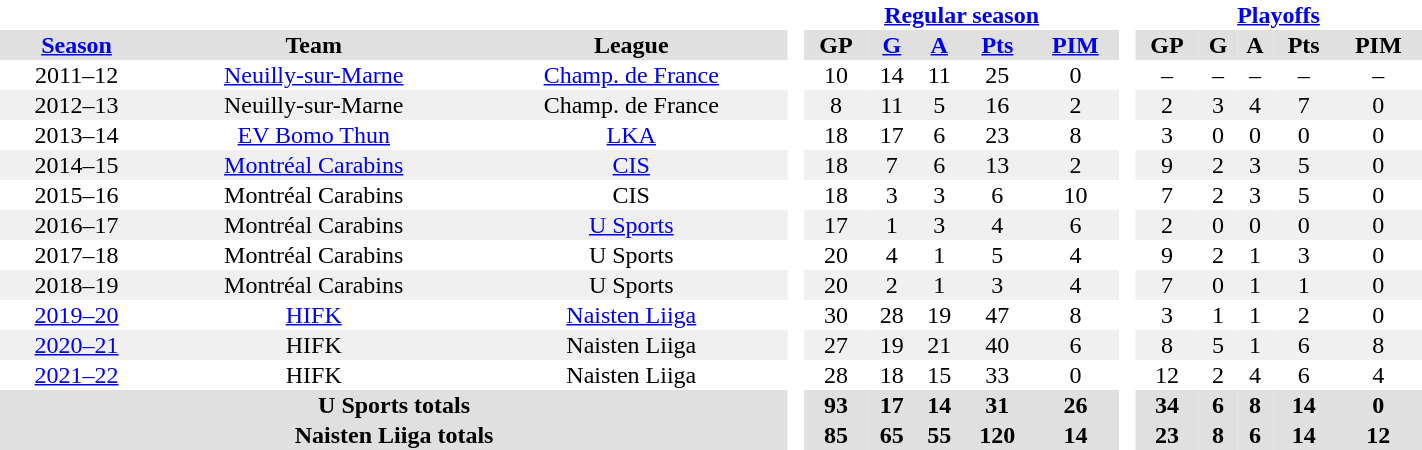<table border="0" cellpadding="1" cellspacing="0" width="75%" style="text-align:center">
<tr>
<th colspan="3" bgcolor="#ffffff"> </th>
<th rowspan="95" bgcolor="#ffffff"> </th>
<th colspan="5"><a href='#'>Regular season</a></th>
<th rowspan="95" bgcolor="#ffffff"> </th>
<th colspan="5"><a href='#'>Playoffs</a></th>
</tr>
<tr bgcolor="#e0e0e0">
<th><a href='#'>Season</a></th>
<th>Team</th>
<th>League</th>
<th>GP</th>
<th><a href='#'>G</a></th>
<th><a href='#'>A</a></th>
<th><a href='#'>Pts</a></th>
<th><a href='#'>PIM</a></th>
<th>GP</th>
<th>G</th>
<th>A</th>
<th>Pts</th>
<th>PIM</th>
</tr>
<tr>
<td>2011–12</td>
<td><a href='#'>Neuilly-sur-Marne</a></td>
<td><a href='#'>Champ. de France</a></td>
<td>10</td>
<td>14</td>
<td>11</td>
<td>25</td>
<td>0</td>
<td>–</td>
<td>–</td>
<td>–</td>
<td>–</td>
<td>–</td>
</tr>
<tr bgcolor="#f0f0f0">
<td>2012–13</td>
<td>Neuilly-sur-Marne</td>
<td>Champ. de France</td>
<td>8</td>
<td>11</td>
<td>5</td>
<td>16</td>
<td>2</td>
<td>2</td>
<td>3</td>
<td>4</td>
<td>7</td>
<td>0</td>
</tr>
<tr>
<td>2013–14</td>
<td><a href='#'>EV Bomo Thun</a></td>
<td><a href='#'>LKA</a></td>
<td>18</td>
<td>17</td>
<td>6</td>
<td>23</td>
<td>8</td>
<td>3</td>
<td>0</td>
<td>0</td>
<td>0</td>
<td>0</td>
</tr>
<tr bgcolor="#f0f0f0">
<td>2014–15</td>
<td><a href='#'>Montréal Carabins</a></td>
<td><a href='#'>CIS</a></td>
<td>18</td>
<td>7</td>
<td>6</td>
<td>13</td>
<td>2</td>
<td>9</td>
<td>2</td>
<td>3</td>
<td>5</td>
<td>0</td>
</tr>
<tr>
<td>2015–16</td>
<td>Montréal Carabins</td>
<td>CIS</td>
<td>18</td>
<td>3</td>
<td>3</td>
<td>6</td>
<td>10</td>
<td>7</td>
<td>2</td>
<td>3</td>
<td>5</td>
<td>0</td>
</tr>
<tr bgcolor="#f0f0f0">
<td>2016–17</td>
<td>Montréal Carabins</td>
<td><a href='#'>U Sports</a></td>
<td>17</td>
<td>1</td>
<td>3</td>
<td>4</td>
<td>6</td>
<td>2</td>
<td>0</td>
<td>0</td>
<td>0</td>
<td>0</td>
</tr>
<tr>
<td>2017–18</td>
<td>Montréal Carabins</td>
<td>U Sports</td>
<td>20</td>
<td>4</td>
<td>1</td>
<td>5</td>
<td>4</td>
<td>9</td>
<td>2</td>
<td>1</td>
<td>3</td>
<td>0</td>
</tr>
<tr bgcolor="#f0f0f0">
<td>2018–19</td>
<td>Montréal Carabins</td>
<td>U Sports</td>
<td>20</td>
<td>2</td>
<td>1</td>
<td>3</td>
<td>4</td>
<td>7</td>
<td>0</td>
<td>1</td>
<td>1</td>
<td>0</td>
</tr>
<tr>
<td><a href='#'>2019–20</a></td>
<td><a href='#'>HIFK</a></td>
<td><a href='#'>Naisten Liiga</a></td>
<td>30</td>
<td>28</td>
<td>19</td>
<td>47</td>
<td>8</td>
<td>3</td>
<td>1</td>
<td>1</td>
<td>2</td>
<td>0</td>
</tr>
<tr bgcolor="#f0f0f0">
<td><a href='#'>2020–21</a></td>
<td>HIFK</td>
<td>Naisten Liiga</td>
<td>27</td>
<td>19</td>
<td>21</td>
<td>40</td>
<td>6</td>
<td>8</td>
<td>5</td>
<td>1</td>
<td>6</td>
<td>8</td>
</tr>
<tr>
<td><a href='#'>2021–22</a></td>
<td>HIFK</td>
<td>Naisten Liiga</td>
<td>28</td>
<td>18</td>
<td>15</td>
<td>33</td>
<td>0</td>
<td>12</td>
<td>2</td>
<td>4</td>
<td>6</td>
<td>4</td>
</tr>
<tr bgcolor="#e0e0e0">
<th colspan="3">U Sports totals</th>
<th>93</th>
<th>17</th>
<th>14</th>
<th>31</th>
<th>26</th>
<th>34</th>
<th>6</th>
<th>8</th>
<th>14</th>
<th>0</th>
</tr>
<tr bgcolor="#e0e0e0">
<th colspan="3">Naisten Liiga totals</th>
<th>85</th>
<th>65</th>
<th>55</th>
<th>120</th>
<th>14</th>
<th>23</th>
<th>8</th>
<th>6</th>
<th>14</th>
<th>12</th>
</tr>
</table>
